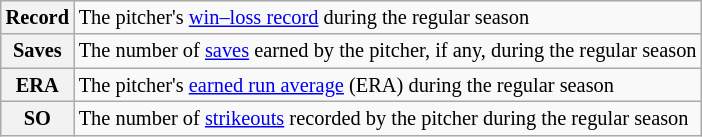<table class="wikitable plainrowheaders" style="font-size:85%">
<tr>
<th scope="row" style="text-align:center"><strong>Record</strong></th>
<td>The pitcher's <a href='#'>win–loss record</a> during the regular season</td>
</tr>
<tr>
<th scope="row" style="text-align:center"><strong>Saves</strong></th>
<td>The number of <a href='#'>saves</a> earned by the pitcher, if any, during the regular season</td>
</tr>
<tr>
<th scope="row" style="text-align:center"><strong>ERA</strong></th>
<td>The pitcher's <a href='#'>earned run average</a> (ERA) during the regular season</td>
</tr>
<tr>
<th scope="row" style="text-align:center"><strong>SO</strong></th>
<td>The number of <a href='#'>strikeouts</a> recorded by the pitcher during the regular season</td>
</tr>
</table>
